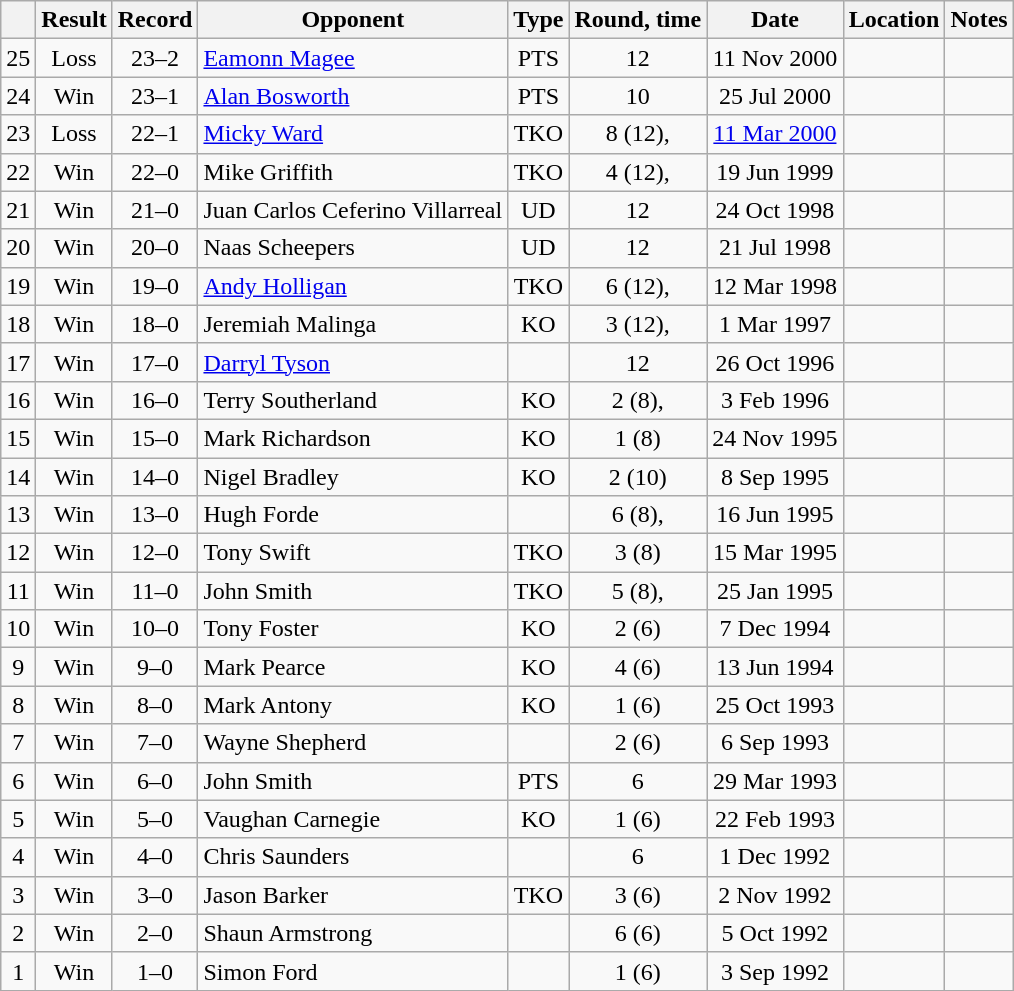<table class="wikitable" style="text-align:center">
<tr>
<th></th>
<th>Result</th>
<th>Record</th>
<th>Opponent</th>
<th>Type</th>
<th>Round, time</th>
<th>Date</th>
<th>Location</th>
<th>Notes</th>
</tr>
<tr>
<td>25</td>
<td>Loss</td>
<td>23–2</td>
<td style="text-align:left;"><a href='#'>Eamonn Magee</a></td>
<td>PTS</td>
<td>12</td>
<td>11 Nov 2000</td>
<td style="text-align:left;"></td>
<td style="text-align:left;"></td>
</tr>
<tr>
<td>24</td>
<td>Win</td>
<td>23–1</td>
<td style="text-align:left;"><a href='#'>Alan Bosworth</a></td>
<td>PTS</td>
<td>10</td>
<td>25 Jul 2000</td>
<td style="text-align:left;"></td>
<td></td>
</tr>
<tr>
<td>23</td>
<td>Loss</td>
<td>22–1</td>
<td style="text-align:left;"><a href='#'>Micky Ward</a></td>
<td>TKO</td>
<td>8 (12), </td>
<td><a href='#'>11 Mar 2000</a></td>
<td style="text-align:left;"></td>
<td style="text-align:left;"></td>
</tr>
<tr>
<td>22</td>
<td>Win</td>
<td>22–0</td>
<td style="text-align:left;">Mike Griffith</td>
<td>TKO</td>
<td>4 (12), </td>
<td>19 Jun 1999</td>
<td style="text-align:left;"></td>
<td style="text-align:left;"></td>
</tr>
<tr>
<td>21</td>
<td>Win</td>
<td>21–0</td>
<td style="text-align:left;">Juan Carlos Ceferino Villarreal</td>
<td>UD</td>
<td>12</td>
<td>24 Oct 1998</td>
<td style="text-align:left;"></td>
<td style="text-align:left;"></td>
</tr>
<tr>
<td>20</td>
<td>Win</td>
<td>20–0</td>
<td style="text-align:left;">Naas Scheepers</td>
<td>UD</td>
<td>12</td>
<td>21 Jul 1998</td>
<td style="text-align:left;"></td>
<td style="text-align:left;"></td>
</tr>
<tr>
<td>19</td>
<td>Win</td>
<td>19–0</td>
<td style="text-align:left;"><a href='#'>Andy Holligan</a></td>
<td>TKO</td>
<td>6 (12), </td>
<td>12 Mar 1998</td>
<td style="text-align:left;"></td>
<td style="text-align:left;"></td>
</tr>
<tr>
<td>18</td>
<td>Win</td>
<td>18–0</td>
<td style="text-align:left;">Jeremiah Malinga</td>
<td>KO</td>
<td>3 (12), </td>
<td>1 Mar 1997</td>
<td style="text-align:left;"></td>
<td style="text-align:left;"></td>
</tr>
<tr>
<td>17</td>
<td>Win</td>
<td>17–0</td>
<td style="text-align:left;"><a href='#'>Darryl Tyson</a></td>
<td></td>
<td>12</td>
<td>26 Oct 1996</td>
<td style="text-align:left;"></td>
<td style="text-align:left;"></td>
</tr>
<tr>
<td>16</td>
<td>Win</td>
<td>16–0</td>
<td style="text-align:left;">Terry Southerland</td>
<td>KO</td>
<td>2 (8), </td>
<td>3 Feb 1996</td>
<td style="text-align:left;"></td>
<td></td>
</tr>
<tr>
<td>15</td>
<td>Win</td>
<td>15–0</td>
<td style="text-align:left;">Mark Richardson</td>
<td>KO</td>
<td>1 (8)</td>
<td>24 Nov 1995</td>
<td style="text-align:left;"></td>
<td></td>
</tr>
<tr>
<td>14</td>
<td>Win</td>
<td>14–0</td>
<td style="text-align:left;">Nigel Bradley</td>
<td>KO</td>
<td>2 (10)</td>
<td>8 Sep 1995</td>
<td style="text-align:left;"></td>
<td style="text-align:left;"></td>
</tr>
<tr>
<td>13</td>
<td>Win</td>
<td>13–0</td>
<td style="text-align:left;">Hugh Forde</td>
<td></td>
<td>6 (8), </td>
<td>16 Jun 1995</td>
<td style="text-align:left;"></td>
<td></td>
</tr>
<tr>
<td>12</td>
<td>Win</td>
<td>12–0</td>
<td style="text-align:left;">Tony Swift</td>
<td>TKO</td>
<td>3 (8)</td>
<td>15 Mar 1995</td>
<td style="text-align:left;"></td>
<td></td>
</tr>
<tr>
<td>11</td>
<td>Win</td>
<td>11–0</td>
<td style="text-align:left;">John Smith</td>
<td>TKO</td>
<td>5 (8), </td>
<td>25 Jan 1995</td>
<td style="text-align:left;"></td>
<td></td>
</tr>
<tr>
<td>10</td>
<td>Win</td>
<td>10–0</td>
<td style="text-align:left;">Tony Foster</td>
<td>KO</td>
<td>2 (6)</td>
<td>7 Dec 1994</td>
<td style="text-align:left;"></td>
<td></td>
</tr>
<tr>
<td>9</td>
<td>Win</td>
<td>9–0</td>
<td style="text-align:left;">Mark Pearce</td>
<td>KO</td>
<td>4 (6)</td>
<td>13 Jun 1994</td>
<td style="text-align:left;"></td>
<td></td>
</tr>
<tr>
<td>8</td>
<td>Win</td>
<td>8–0</td>
<td style="text-align:left;">Mark Antony</td>
<td>KO</td>
<td>1 (6)</td>
<td>25 Oct 1993</td>
<td style="text-align:left;"></td>
<td></td>
</tr>
<tr>
<td>7</td>
<td>Win</td>
<td>7–0</td>
<td style="text-align:left;">Wayne Shepherd</td>
<td></td>
<td>2 (6)</td>
<td>6 Sep 1993</td>
<td style="text-align:left;"></td>
<td></td>
</tr>
<tr>
<td>6</td>
<td>Win</td>
<td>6–0</td>
<td style="text-align:left;">John Smith</td>
<td>PTS</td>
<td>6</td>
<td>29 Mar 1993</td>
<td style="text-align:left;"></td>
<td></td>
</tr>
<tr>
<td>5</td>
<td>Win</td>
<td>5–0</td>
<td style="text-align:left;">Vaughan Carnegie</td>
<td>KO</td>
<td>1 (6)</td>
<td>22 Feb 1993</td>
<td style="text-align:left;"></td>
<td></td>
</tr>
<tr>
<td>4</td>
<td>Win</td>
<td>4–0</td>
<td style="text-align:left;">Chris Saunders</td>
<td></td>
<td>6</td>
<td>1 Dec 1992</td>
<td style="text-align:left;"></td>
<td></td>
</tr>
<tr>
<td>3</td>
<td>Win</td>
<td>3–0</td>
<td style="text-align:left;">Jason Barker</td>
<td>TKO</td>
<td>3 (6)</td>
<td>2 Nov 1992</td>
<td style="text-align:left;"></td>
<td></td>
</tr>
<tr>
<td>2</td>
<td>Win</td>
<td>2–0</td>
<td style="text-align:left;">Shaun Armstrong</td>
<td></td>
<td>6 (6)</td>
<td>5 Oct 1992</td>
<td style="text-align:left;"></td>
<td></td>
</tr>
<tr>
<td>1</td>
<td>Win</td>
<td>1–0</td>
<td style="text-align:left;">Simon Ford</td>
<td></td>
<td>1 (6)</td>
<td>3 Sep 1992</td>
<td style="text-align:left;"></td>
<td></td>
</tr>
</table>
